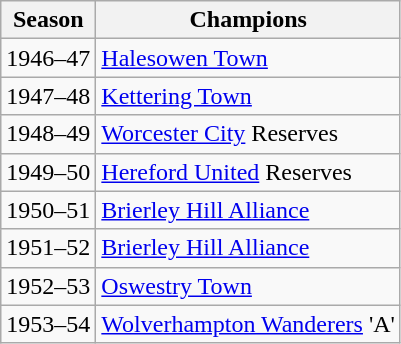<table class="wikitable" style="text-align: left">
<tr>
<th>Season</th>
<th>Champions</th>
</tr>
<tr>
<td>1946–47</td>
<td><a href='#'>Halesowen Town</a></td>
</tr>
<tr>
<td>1947–48</td>
<td><a href='#'>Kettering Town</a></td>
</tr>
<tr>
<td>1948–49</td>
<td><a href='#'>Worcester City</a> Reserves</td>
</tr>
<tr>
<td>1949–50</td>
<td><a href='#'>Hereford United</a> Reserves</td>
</tr>
<tr>
<td>1950–51</td>
<td><a href='#'>Brierley Hill Alliance</a></td>
</tr>
<tr>
<td>1951–52</td>
<td><a href='#'>Brierley Hill Alliance</a></td>
</tr>
<tr>
<td>1952–53</td>
<td><a href='#'>Oswestry Town</a></td>
</tr>
<tr>
<td>1953–54</td>
<td><a href='#'>Wolverhampton Wanderers</a> 'A'</td>
</tr>
</table>
